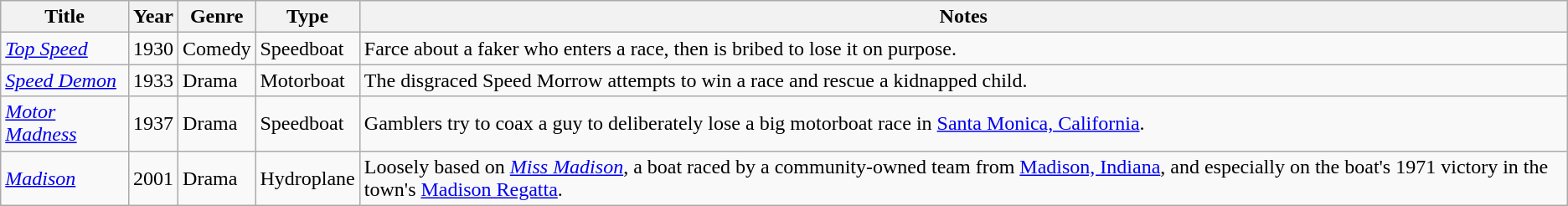<table class="wikitable sortable">
<tr>
<th>Title</th>
<th>Year</th>
<th>Genre</th>
<th>Type</th>
<th>Notes</th>
</tr>
<tr>
<td><em><a href='#'>Top Speed</a></em></td>
<td>1930</td>
<td>Comedy</td>
<td>Speedboat</td>
<td>Farce about a faker who enters a race, then is bribed to lose it on purpose.</td>
</tr>
<tr>
<td><em><a href='#'>Speed Demon</a></em></td>
<td>1933</td>
<td>Drama</td>
<td>Motorboat</td>
<td>The disgraced Speed Morrow attempts to win a race and rescue a kidnapped child.</td>
</tr>
<tr>
<td><em><a href='#'>Motor Madness</a></em></td>
<td>1937</td>
<td>Drama</td>
<td>Speedboat</td>
<td>Gamblers try to coax a guy to deliberately lose a big motorboat race in <a href='#'>Santa Monica, California</a>.</td>
</tr>
<tr>
<td><em><a href='#'>Madison</a></em></td>
<td>2001</td>
<td>Drama</td>
<td>Hydroplane</td>
<td>Loosely based on <em><a href='#'>Miss Madison</a></em>, a boat raced by a community-owned team from <a href='#'>Madison, Indiana</a>, and especially on the boat's 1971 victory in the town's <a href='#'>Madison Regatta</a>.</td>
</tr>
</table>
